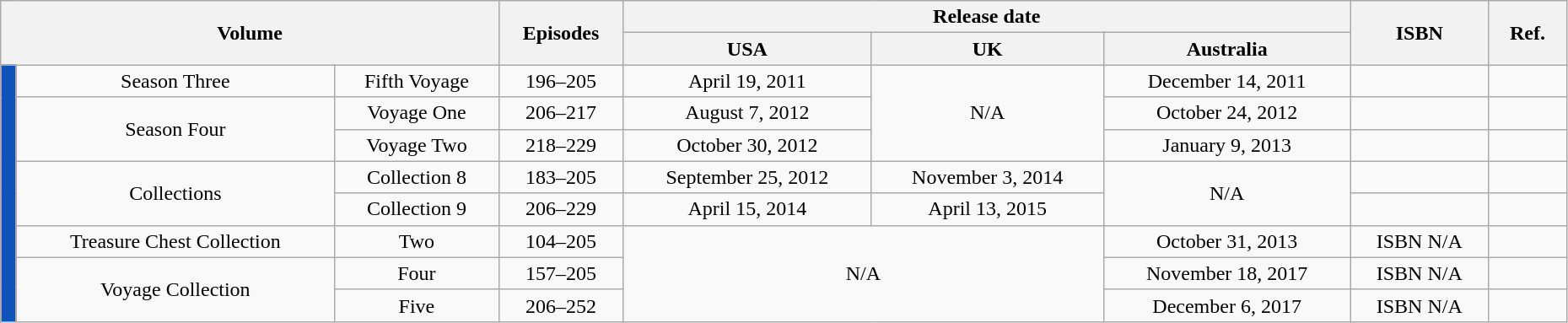<table class="wikitable" style="text-align: center; width: 98%;">
<tr>
<th colspan="3" rowspan="2">Volume</th>
<th rowspan="2">Episodes</th>
<th colspan="3">Release date</th>
<th rowspan="2">ISBN</th>
<th rowspan="2" width="5%">Ref.</th>
</tr>
<tr>
<th>USA</th>
<th>UK</th>
<th>Australia</th>
</tr>
<tr>
<td rowspan="34" style="background: #0F52BA;" width="1%"></td>
<td rowspan="1">Season Three</td>
<td>Fifth Voyage</td>
<td>196–205</td>
<td>April 19, 2011</td>
<td rowspan="3">N/A</td>
<td>December 14, 2011</td>
<td></td>
<td></td>
</tr>
<tr>
<td rowspan="2">Season Four</td>
<td>Voyage One</td>
<td>206–217</td>
<td>August 7, 2012</td>
<td>October 24, 2012</td>
<td></td>
<td></td>
</tr>
<tr>
<td>Voyage Two</td>
<td>218–229</td>
<td>October 30, 2012</td>
<td>January 9, 2013</td>
<td></td>
<td></td>
</tr>
<tr>
<td rowspan="2">Collections</td>
<td>Collection 8</td>
<td>183–205</td>
<td>September 25, 2012</td>
<td>November 3, 2014</td>
<td rowspan="2">N/A</td>
<td></td>
<td></td>
</tr>
<tr>
<td>Collection 9</td>
<td>206–229</td>
<td>April 15, 2014</td>
<td>April 13, 2015</td>
<td></td>
<td></td>
</tr>
<tr>
<td>Treasure Chest Collection</td>
<td>Two</td>
<td>104–205</td>
<td colspan="2" rowspan="3">N/A</td>
<td>October 31, 2013</td>
<td>ISBN N/A</td>
<td></td>
</tr>
<tr>
<td rowspan="2">Voyage Collection</td>
<td>Four</td>
<td>157–205</td>
<td>November 18, 2017</td>
<td>ISBN N/A</td>
<td></td>
</tr>
<tr>
<td>Five</td>
<td>206–252</td>
<td>December 6, 2017</td>
<td>ISBN N/A</td>
<td></td>
</tr>
</table>
